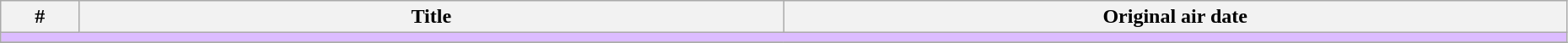<table class="wikitable" width="98%">
<tr>
<th width=5%>#</th>
<th width=45%>Title</th>
<th width=50%>Original air date</th>
</tr>
<tr>
<td colspan="5" bgcolor="#DCBCFF"></td>
</tr>
<tr>
</tr>
</table>
